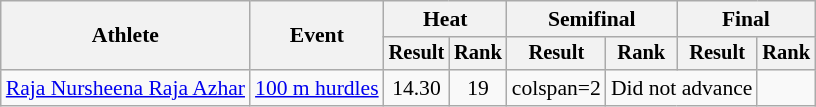<table class="wikitable" style="font-size:90%">
<tr>
<th rowspan="2">Athlete</th>
<th rowspan="2">Event</th>
<th colspan="2">Heat</th>
<th colspan="2">Semifinal</th>
<th colspan="2">Final</th>
</tr>
<tr style="font-size:95%">
<th>Result</th>
<th>Rank</th>
<th>Result</th>
<th>Rank</th>
<th>Result</th>
<th>Rank</th>
</tr>
<tr align=center>
<td align=left><a href='#'>Raja Nursheena Raja Azhar</a></td>
<td align=left><a href='#'>100 m hurdles</a></td>
<td>14.30</td>
<td>19</td>
<td>colspan=2 </td>
<td colspan=2>Did not advance</td>
</tr>
</table>
